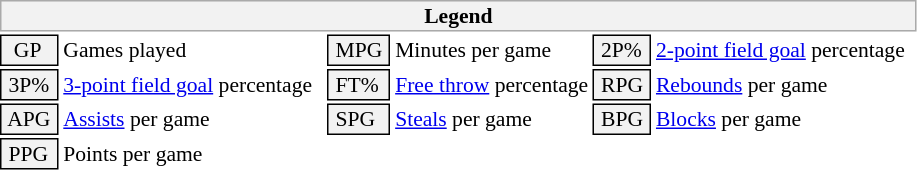<table class="toccolours" style="font-size: 90%; white-space: nowrap;">
<tr>
<th colspan="6" style="background-color: #F2F2F2; border: 1px solid #AAAAAA;">Legend</th>
</tr>
<tr>
<td style="background-color: #F2F2F2; border: 1px solid black;">  GP</td>
<td>Games played</td>
<td style="background-color: #F2F2F2; border: 1px solid black"> MPG </td>
<td>Minutes per game</td>
<td style="background-color: #F2F2F2; border: 1px solid black;"> 2P% </td>
<td style="padding-right: 8px"><a href='#'>2-point field goal</a> percentage</td>
</tr>
<tr>
<td style="background-color: #F2F2F2; border: 1px solid black"> 3P% </td>
<td style="padding-right: 8px"><a href='#'>3-point field goal</a> percentage</td>
<td style="background-color: #F2F2F2; border: 1px solid black"> FT% </td>
<td><a href='#'>Free throw</a> percentage</td>
<td style="background-color: #F2F2F2; border: 1px solid black;"> RPG </td>
<td><a href='#'>Rebounds</a> per game</td>
</tr>
<tr>
<td style="background-color: #F2F2F2; border: 1px solid black"> APG </td>
<td><a href='#'>Assists</a> per game</td>
<td style="background-color: #F2F2F2; border: 1px solid black"> SPG </td>
<td><a href='#'>Steals</a> per game</td>
<td style="background-color: #F2F2F2; border: 1px solid black;"> BPG </td>
<td><a href='#'>Blocks</a> per game</td>
</tr>
<tr>
<td style="background-color: #F2F2F2; border: 1px solid black"> PPG </td>
<td>Points per game</td>
</tr>
<tr>
</tr>
</table>
